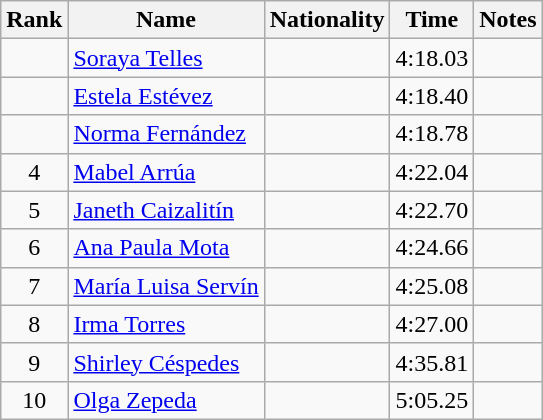<table class="wikitable sortable" style="text-align:center">
<tr>
<th>Rank</th>
<th>Name</th>
<th>Nationality</th>
<th>Time</th>
<th>Notes</th>
</tr>
<tr>
<td align=center></td>
<td align=left><a href='#'>Soraya Telles</a></td>
<td align=left></td>
<td>4:18.03</td>
<td></td>
</tr>
<tr>
<td align=center></td>
<td align=left><a href='#'>Estela Estévez</a></td>
<td align=left></td>
<td>4:18.40</td>
<td></td>
</tr>
<tr>
<td align=center></td>
<td align=left><a href='#'>Norma Fernández</a></td>
<td align=left></td>
<td>4:18.78</td>
<td></td>
</tr>
<tr>
<td align=center>4</td>
<td align=left><a href='#'>Mabel Arrúa</a></td>
<td align=left></td>
<td>4:22.04</td>
<td></td>
</tr>
<tr>
<td align=center>5</td>
<td align=left><a href='#'>Janeth Caizalitín</a></td>
<td align=left></td>
<td>4:22.70</td>
<td></td>
</tr>
<tr>
<td align=center>6</td>
<td align=left><a href='#'>Ana Paula Mota</a></td>
<td align=left></td>
<td>4:24.66</td>
<td></td>
</tr>
<tr>
<td align=center>7</td>
<td align=left><a href='#'>María Luisa Servín</a></td>
<td align=left></td>
<td>4:25.08</td>
<td></td>
</tr>
<tr>
<td align=center>8</td>
<td align=left><a href='#'>Irma Torres</a></td>
<td align=left></td>
<td>4:27.00</td>
<td></td>
</tr>
<tr>
<td align=center>9</td>
<td align=left><a href='#'>Shirley Céspedes</a></td>
<td align=left></td>
<td>4:35.81</td>
<td></td>
</tr>
<tr>
<td align=center>10</td>
<td align=left><a href='#'>Olga Zepeda</a></td>
<td align=left></td>
<td>5:05.25</td>
<td></td>
</tr>
</table>
